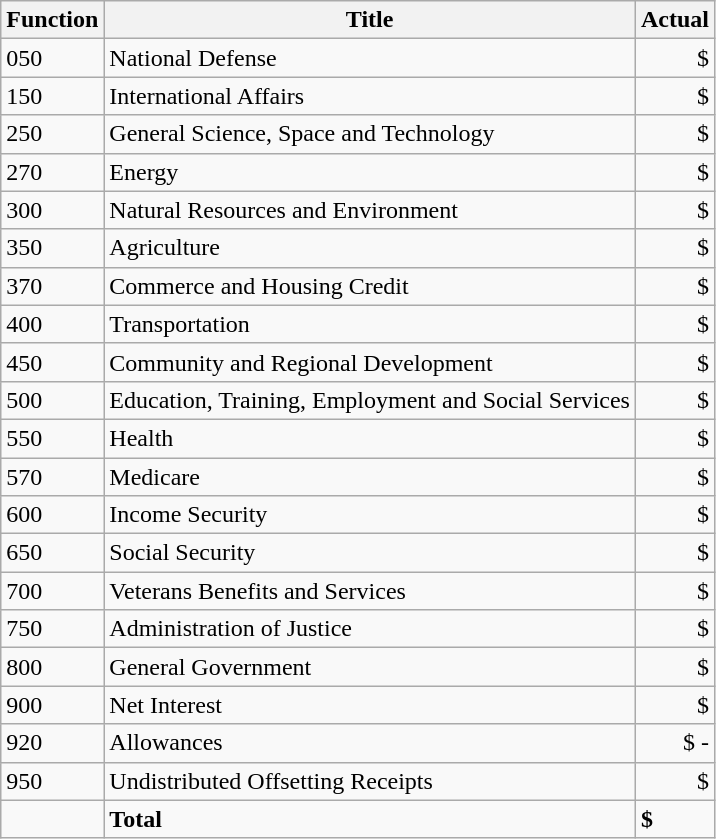<table class="wikitable sortable">
<tr>
<th>Function</th>
<th>Title</th>
<th data-sort-type="currency">Actual</th>
</tr>
<tr>
<td>050</td>
<td>National Defense</td>
<td style="text-align: right">$</td>
</tr>
<tr>
<td>150</td>
<td>International Affairs</td>
<td style="text-align: right">$</td>
</tr>
<tr>
<td>250</td>
<td>General Science, Space and Technology</td>
<td style="text-align: right">$</td>
</tr>
<tr>
<td>270</td>
<td>Energy</td>
<td style="text-align: right">$</td>
</tr>
<tr>
<td>300</td>
<td>Natural Resources and Environment</td>
<td style="text-align: right">$</td>
</tr>
<tr>
<td>350</td>
<td>Agriculture</td>
<td style="text-align: right">$</td>
</tr>
<tr>
<td>370</td>
<td>Commerce and Housing Credit</td>
<td style="text-align: right">$</td>
</tr>
<tr>
<td>400</td>
<td>Transportation</td>
<td style="text-align: right">$</td>
</tr>
<tr>
<td>450</td>
<td>Community and Regional Development</td>
<td style="text-align: right">$</td>
</tr>
<tr>
<td>500</td>
<td>Education, Training, Employment and Social Services</td>
<td style="text-align: right">$</td>
</tr>
<tr>
<td>550</td>
<td>Health</td>
<td style="text-align: right">$</td>
</tr>
<tr>
<td>570</td>
<td>Medicare</td>
<td style="text-align: right">$</td>
</tr>
<tr>
<td>600</td>
<td>Income Security</td>
<td style="text-align: right">$</td>
</tr>
<tr>
<td>650</td>
<td>Social Security</td>
<td style="text-align: right">$</td>
</tr>
<tr>
<td>700</td>
<td>Veterans Benefits and Services</td>
<td style="text-align: right">$</td>
</tr>
<tr>
<td>750</td>
<td>Administration of Justice</td>
<td style="text-align: right">$</td>
</tr>
<tr>
<td>800</td>
<td>General Government</td>
<td style="text-align: right">$</td>
</tr>
<tr>
<td>900</td>
<td>Net Interest</td>
<td style="text-align: right">$</td>
</tr>
<tr>
<td>920</td>
<td>Allowances</td>
<td style="text-align: right">$ -</td>
</tr>
<tr>
<td>950</td>
<td>Undistributed Offsetting Receipts</td>
<td style="text-align: right">$</td>
</tr>
<tr class="sortbottom">
<td></td>
<td style="text-align: left"><strong>Total</strong></td>
<td><strong>$</strong></td>
</tr>
</table>
